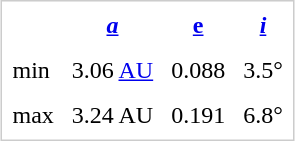<table align="center" style="border:1px solid #CCC; margin-left:15px;" cellpadding="5">
<tr>
<th></th>
<th><em><a href='#'>a</a></em></th>
<th><a href='#'>e</a></th>
<th><em><a href='#'>i</a></em></th>
</tr>
<tr>
<td>min</td>
<td>3.06 <a href='#'>AU</a></td>
<td>0.088</td>
<td>3.5°</td>
</tr>
<tr>
<td>max</td>
<td>3.24 AU</td>
<td>0.191</td>
<td>6.8°</td>
</tr>
</table>
